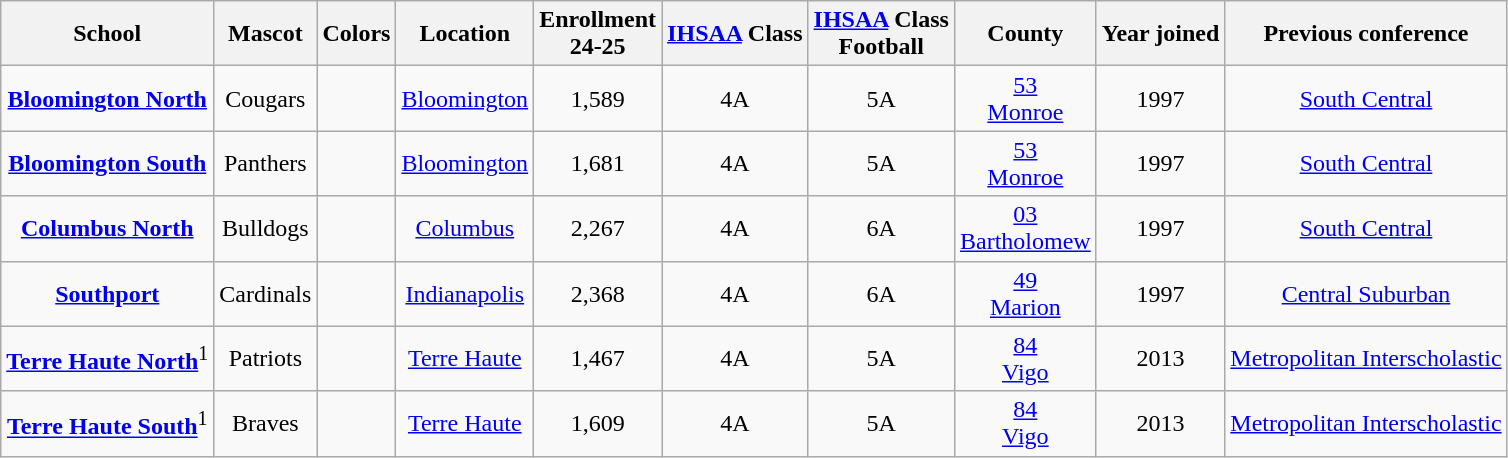<table class="wikitable" style="text-align:center;">
<tr>
<th>School</th>
<th>Mascot</th>
<th>Colors</th>
<th>Location</th>
<th>Enrollment  <br> 24-25</th>
<th><a href='#'>IHSAA</a> Class</th>
<th><a href='#'>IHSAA</a> Class <br> Football</th>
<th>County</th>
<th>Year joined</th>
<th>Previous conference</th>
</tr>
<tr>
<td><strong><a href='#'>Bloomington North</a></strong><br></td>
<td>Cougars</td>
<td> </td>
<td><a href='#'>Bloomington</a></td>
<td>1,589</td>
<td>4A</td>
<td>5A</td>
<td><a href='#'>53 <br> Monroe</a></td>
<td>1997</td>
<td><a href='#'>South Central</a></td>
</tr>
<tr>
<td><strong><a href='#'>Bloomington South</a></strong></td>
<td>Panthers</td>
<td>  </td>
<td><a href='#'>Bloomington</a></td>
<td>1,681</td>
<td>4A</td>
<td>5A</td>
<td><a href='#'>53 <br> Monroe</a></td>
<td>1997</td>
<td><a href='#'>South Central</a></td>
</tr>
<tr>
<td><strong><a href='#'>Columbus North</a></strong><br></td>
<td>Bulldogs</td>
<td>  </td>
<td><a href='#'>Columbus</a></td>
<td>2,267</td>
<td>4A</td>
<td>6A</td>
<td><a href='#'>03 <br> Bartholomew</a></td>
<td>1997</td>
<td><a href='#'>South Central</a></td>
</tr>
<tr>
<td><strong><a href='#'>Southport</a></strong><br></td>
<td>Cardinals</td>
<td>  </td>
<td><a href='#'>Indianapolis</a></td>
<td>2,368</td>
<td>4A</td>
<td>6A</td>
<td><a href='#'>49 <br> Marion</a></td>
<td>1997</td>
<td><a href='#'>Central Suburban</a></td>
</tr>
<tr>
<td><strong><a href='#'>Terre Haute North</a></strong><sup>1</sup><br></td>
<td>Patriots</td>
<td>  </td>
<td><a href='#'>Terre Haute</a></td>
<td>1,467</td>
<td>4A</td>
<td>5A</td>
<td><a href='#'>84 <br> Vigo</a></td>
<td>2013</td>
<td><a href='#'>Metropolitan Interscholastic</a></td>
</tr>
<tr>
<td><strong><a href='#'>Terre Haute South</a></strong><sup>1</sup><br></td>
<td>Braves</td>
<td>  </td>
<td><a href='#'>Terre Haute</a></td>
<td>1,609</td>
<td>4A</td>
<td>5A</td>
<td><a href='#'>84 <br> Vigo</a></td>
<td>2013</td>
<td><a href='#'>Metropolitan Interscholastic</a></td>
</tr>
</table>
